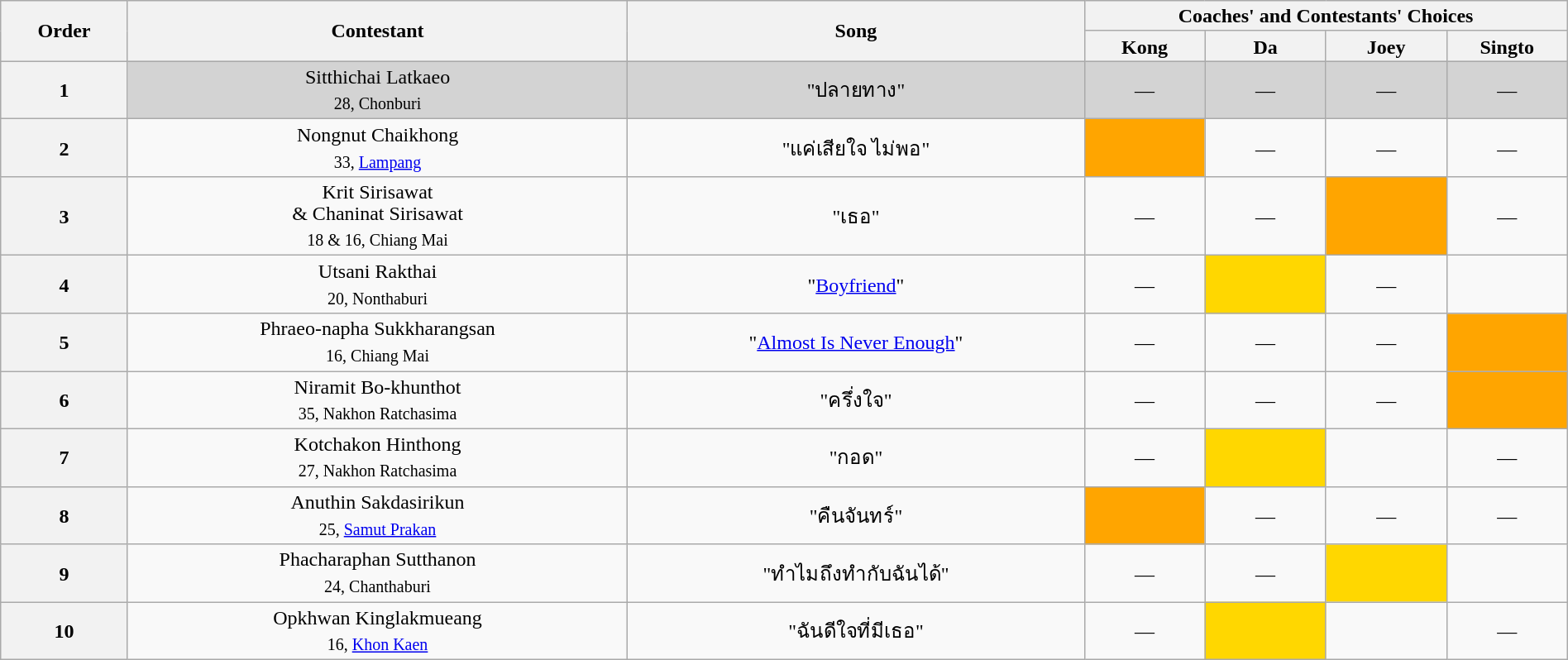<table class="wikitable" style="text-align:center; line-height:17px; width:100%;">
<tr>
<th rowspan=2>Order</th>
<th rowspan=2>Contestant</th>
<th rowspan=2>Song</th>
<th colspan=4>Coaches' and Contestants' Choices</th>
</tr>
<tr>
<th width="90">Kong</th>
<th width="90">Da</th>
<th width="90">Joey</th>
<th width="90">Singto</th>
</tr>
<tr bgcolor=lightgrey>
<th>1</th>
<td>Sitthichai Latkaeo<br><sub>28, Chonburi</sub></td>
<td>"ปลายทาง"</td>
<td>—</td>
<td>—</td>
<td>—</td>
<td>—</td>
</tr>
<tr>
<th>2</th>
<td>Nongnut Chaikhong<br><sub>33, <a href='#'>Lampang</a></sub></td>
<td>"แค่เสียใจ ไม่พอ"</td>
<td style = "background:orange"></td>
<td>—</td>
<td>—</td>
<td>—</td>
</tr>
<tr>
<th>3</th>
<td>Krit Sirisawat<br>& Chaninat Sirisawat<br><sub>18 & 16, Chiang Mai</sub></td>
<td>"เธอ"</td>
<td>—</td>
<td>—</td>
<td style = "background:orange"></td>
<td>—</td>
</tr>
<tr>
<th>4</th>
<td>Utsani Rakthai<br><sub>20, Nonthaburi</sub></td>
<td>"<a href='#'>Boyfriend</a>"</td>
<td>—</td>
<td style = "background:gold"></td>
<td>—</td>
<td></td>
</tr>
<tr>
<th>5</th>
<td>Phraeo-napha Sukkharangsan<br><sub>16, Chiang Mai</sub></td>
<td>"<a href='#'>Almost Is Never Enough</a>"</td>
<td>—</td>
<td>—</td>
<td>—</td>
<td style = "background:orange"></td>
</tr>
<tr>
<th>6</th>
<td>Niramit Bo-khunthot<br><sub>35, Nakhon Ratchasima</sub></td>
<td>"ครึ่งใจ"</td>
<td>—</td>
<td>—</td>
<td>—</td>
<td style = "background:orange"></td>
</tr>
<tr>
<th>7</th>
<td>Kotchakon Hinthong<br><sub>27, Nakhon Ratchasima</sub></td>
<td>"กอด"</td>
<td>—</td>
<td style = "background:gold"></td>
<td></td>
<td>—</td>
</tr>
<tr>
<th>8</th>
<td>Anuthin Sakdasirikun<br><sub>25, <a href='#'>Samut Prakan</a></sub></td>
<td>"คืนจันทร์"</td>
<td style = "background:orange"></td>
<td>—</td>
<td>—</td>
<td>—</td>
</tr>
<tr>
<th>9</th>
<td>Phacharaphan Sutthanon<br><sub>24, Chanthaburi</sub></td>
<td>"ทำไมถึงทำกับฉันได้"</td>
<td>—</td>
<td>—</td>
<td style = "background:gold"></td>
<td></td>
</tr>
<tr>
<th>10</th>
<td>Opkhwan Kinglakmueang<br><sub>16, <a href='#'>Khon Kaen</a></sub></td>
<td>"ฉันดีใจที่มีเธอ"</td>
<td>—</td>
<td style = "background:gold"></td>
<td></td>
<td>—</td>
</tr>
</table>
